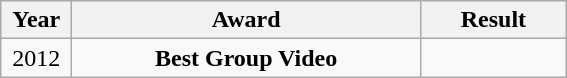<table class="wikitable">
<tr>
<th style="width:40px;">Year</th>
<th style="width:225px;">Award</th>
<th style="width:90px;">Result</th>
</tr>
<tr>
<td style="text-align:center;" rowspan="1">2012</td>
<td style="text-align:center;"><strong>Best Group Video</strong></td>
<td></td>
</tr>
</table>
